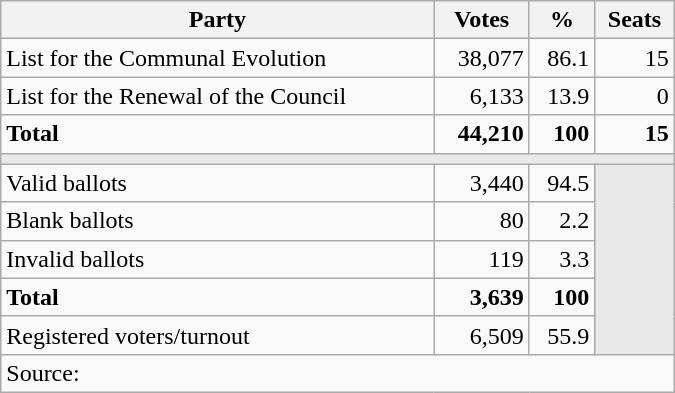<table class=wikitable style=text-align:right width=450>
<tr>
<th>Party</th>
<th>Votes</th>
<th>%</th>
<th>Seats</th>
</tr>
<tr>
<td align=left>List for the Communal Evolution</td>
<td>38,077</td>
<td>86.1</td>
<td>15</td>
</tr>
<tr>
<td align=left>List for the Renewal of the Council</td>
<td>6,133</td>
<td>13.9</td>
<td>0</td>
</tr>
<tr>
<td align=left><strong>Total</strong></td>
<td><strong>44,210</strong></td>
<td><strong>100</strong></td>
<td><strong>15</strong></td>
</tr>
<tr>
<td bgcolor=#E9E9E9 colspan=4></td>
</tr>
<tr>
<td align=left>Valid ballots</td>
<td>3,440</td>
<td>94.5</td>
<td rowspan=5 bgcolor=#E9E9E9></td>
</tr>
<tr>
<td align=left>Blank ballots</td>
<td>80</td>
<td>2.2</td>
</tr>
<tr>
<td align=left>Invalid ballots</td>
<td>119</td>
<td>3.3</td>
</tr>
<tr>
<td align=left><strong> Total</strong></td>
<td><strong> 3,639</strong></td>
<td><strong>100</strong></td>
</tr>
<tr>
<td align=left>Registered voters/turnout</td>
<td>6,509</td>
<td>55.9</td>
</tr>
<tr>
<td align=left colspan=4>Source: </td>
</tr>
</table>
